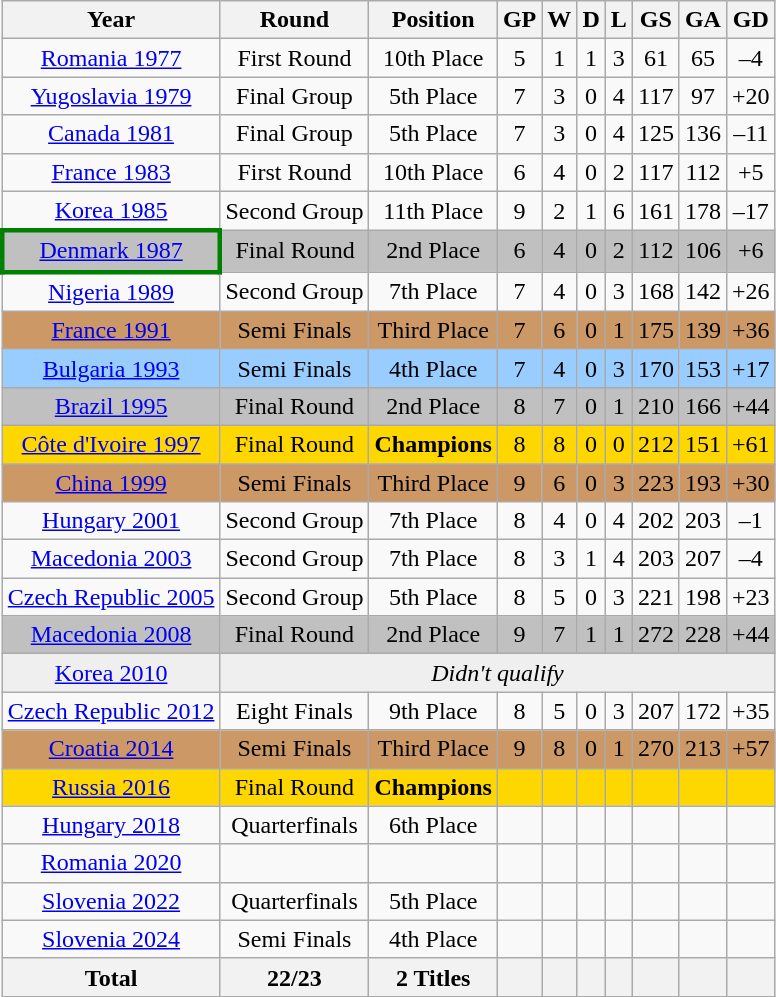<table class="wikitable" style="text-align: center;">
<tr>
<th>Year</th>
<th>Round</th>
<th>Position</th>
<th>GP</th>
<th>W</th>
<th>D</th>
<th>L</th>
<th>GS</th>
<th>GA</th>
<th>GD</th>
</tr>
<tr>
<td><a href='#'>Romania 1977</a></td>
<td>First Round</td>
<td>10th Place</td>
<td>5</td>
<td>1</td>
<td>1</td>
<td>3</td>
<td>61</td>
<td>65</td>
<td>–4</td>
</tr>
<tr>
<td><a href='#'>Yugoslavia 1979</a></td>
<td>Final Group</td>
<td>5th Place</td>
<td>7</td>
<td>3</td>
<td>0</td>
<td>4</td>
<td>117</td>
<td>97</td>
<td>+20</td>
</tr>
<tr>
<td><a href='#'>Canada 1981</a></td>
<td>Final Group</td>
<td>5th Place</td>
<td>7</td>
<td>3</td>
<td>0</td>
<td>4</td>
<td>125</td>
<td>136</td>
<td>–11</td>
</tr>
<tr>
<td><a href='#'>France 1983</a></td>
<td>First Round</td>
<td>10th Place</td>
<td>6</td>
<td>4</td>
<td>0</td>
<td>2</td>
<td>117</td>
<td>112</td>
<td>+5</td>
</tr>
<tr>
<td><a href='#'>Korea 1985</a></td>
<td>Second Group</td>
<td>11th Place</td>
<td>9</td>
<td>2</td>
<td>1</td>
<td>6</td>
<td>161</td>
<td>178</td>
<td>–17</td>
</tr>
<tr bgcolor=silver>
<td style="border: 3px solid green"><a href='#'>Denmark 1987</a></td>
<td>Final Round</td>
<td>2nd Place</td>
<td>6</td>
<td>4</td>
<td>0</td>
<td>2</td>
<td>112</td>
<td>106</td>
<td>+6</td>
</tr>
<tr>
<td><a href='#'>Nigeria 1989</a></td>
<td>Second Group</td>
<td>7th Place</td>
<td>7</td>
<td>4</td>
<td>0</td>
<td>3</td>
<td>168</td>
<td>142</td>
<td>+26</td>
</tr>
<tr bgcolor=cc9966>
<td><a href='#'>France 1991</a></td>
<td>Semi Finals</td>
<td>Third Place</td>
<td>7</td>
<td>6</td>
<td>0</td>
<td>1</td>
<td>175</td>
<td>139</td>
<td>+36</td>
</tr>
<tr bgcolor=9acdff>
<td><a href='#'>Bulgaria 1993</a></td>
<td>Semi Finals</td>
<td>4th Place</td>
<td>7</td>
<td>4</td>
<td>0</td>
<td>3</td>
<td>170</td>
<td>153</td>
<td>+17</td>
</tr>
<tr bgcolor=silver>
<td><a href='#'>Brazil 1995</a></td>
<td>Final Round</td>
<td>2nd Place</td>
<td>8</td>
<td>7</td>
<td>0</td>
<td>1</td>
<td>210</td>
<td>166</td>
<td>+44</td>
</tr>
<tr bgcolor=gold>
<td><a href='#'>Côte d'Ivoire 1997</a></td>
<td>Final Round</td>
<td><strong>Champions</strong></td>
<td>8</td>
<td>8</td>
<td>0</td>
<td>0</td>
<td>212</td>
<td>151</td>
<td>+61</td>
</tr>
<tr bgcolor=cc9966>
<td><a href='#'>China 1999</a></td>
<td>Semi Finals</td>
<td>Third Place</td>
<td>9</td>
<td>6</td>
<td>0</td>
<td>3</td>
<td>223</td>
<td>193</td>
<td>+30</td>
</tr>
<tr>
<td><a href='#'>Hungary 2001</a></td>
<td>Second Group</td>
<td>7th Place</td>
<td>8</td>
<td>4</td>
<td>0</td>
<td>4</td>
<td>202</td>
<td>203</td>
<td>–1</td>
</tr>
<tr>
<td><a href='#'>Macedonia 2003</a></td>
<td>Second Group</td>
<td>7th Place</td>
<td>8</td>
<td>3</td>
<td>1</td>
<td>4</td>
<td>203</td>
<td>207</td>
<td>–4</td>
</tr>
<tr>
<td><a href='#'>Czech Republic 2005</a></td>
<td>Second Group</td>
<td>5th Place</td>
<td>8</td>
<td>5</td>
<td>0</td>
<td>3</td>
<td>221</td>
<td>198</td>
<td>+23</td>
</tr>
<tr bgcolor=silver>
<td><a href='#'>Macedonia 2008</a></td>
<td>Final Round</td>
<td>2nd Place</td>
<td>9</td>
<td>7</td>
<td>1</td>
<td>1</td>
<td>272</td>
<td>228</td>
<td>+44</td>
</tr>
<tr bgcolor="efefef">
<td><a href='#'>Korea 2010</a></td>
<td colspan=9><em>Didn't qualify</em></td>
</tr>
<tr>
<td><a href='#'>Czech Republic 2012</a></td>
<td>Eight Finals</td>
<td>9th Place</td>
<td>8</td>
<td>5</td>
<td>0</td>
<td>3</td>
<td>207</td>
<td>172</td>
<td>+35</td>
</tr>
<tr bgcolor=cc9966>
<td><a href='#'>Croatia 2014</a></td>
<td>Semi Finals</td>
<td>Third Place</td>
<td>9</td>
<td>8</td>
<td>0</td>
<td>1</td>
<td>270</td>
<td>213</td>
<td>+57</td>
</tr>
<tr bgcolor=gold>
<td><a href='#'>Russia 2016</a></td>
<td>Final Round</td>
<td><strong>Champions</strong></td>
<td></td>
<td></td>
<td></td>
<td></td>
<td></td>
<td></td>
<td></td>
</tr>
<tr>
<td><a href='#'>Hungary 2018</a></td>
<td>Quarterfinals</td>
<td>6th Place</td>
<td></td>
<td></td>
<td></td>
<td></td>
<td></td>
<td></td>
<td></td>
</tr>
<tr>
<td><a href='#'>Romania 2020</a></td>
<td></td>
<td></td>
<td></td>
<td></td>
<td></td>
<td></td>
<td></td>
<td></td>
<td></td>
</tr>
<tr>
<td><a href='#'>Slovenia 2022</a></td>
<td>Quarterfinals</td>
<td>5th Place</td>
<td></td>
<td></td>
<td></td>
<td></td>
<td></td>
<td></td>
<td></td>
</tr>
<tr>
<td><a href='#'>Slovenia 2024</a></td>
<td>Semi Finals</td>
<td>4th Place</td>
<td></td>
<td></td>
<td></td>
<td></td>
<td></td>
<td></td>
<td></td>
</tr>
<tr>
<th>Total</th>
<th>22/23</th>
<th>2 Titles</th>
<th></th>
<th></th>
<th></th>
<th></th>
<th></th>
<th></th>
<th></th>
</tr>
</table>
